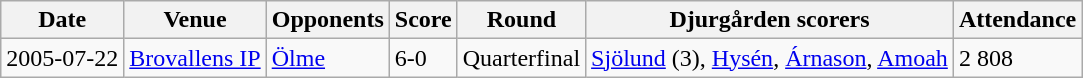<table class="wikitable">
<tr>
<th>Date</th>
<th>Venue</th>
<th>Opponents</th>
<th>Score</th>
<th>Round</th>
<th>Djurgården scorers</th>
<th>Attendance</th>
</tr>
<tr>
<td>2005-07-22</td>
<td><a href='#'>Brovallens IP</a></td>
<td><a href='#'>Ölme</a></td>
<td>6-0</td>
<td>Quarterfinal</td>
<td><a href='#'>Sjölund</a> (3), <a href='#'>Hysén</a>, <a href='#'>Árnason</a>, <a href='#'>Amoah</a></td>
<td>2 808</td>
</tr>
</table>
